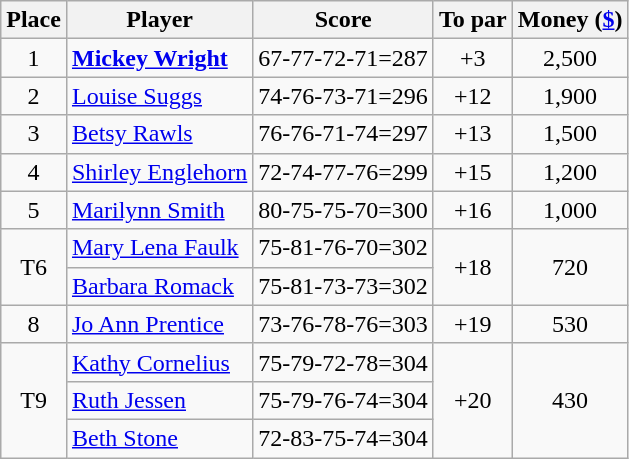<table class="wikitable">
<tr>
<th>Place</th>
<th>Player</th>
<th>Score</th>
<th>To par</th>
<th>Money (<a href='#'>$</a>)</th>
</tr>
<tr>
<td align=center>1</td>
<td> <strong><a href='#'>Mickey Wright</a></strong></td>
<td>67-77-72-71=287</td>
<td align=center>+3</td>
<td align=center>2,500</td>
</tr>
<tr>
<td align=center>2</td>
<td> <a href='#'>Louise Suggs</a></td>
<td>74-76-73-71=296</td>
<td align=center>+12</td>
<td align=center>1,900</td>
</tr>
<tr>
<td align=center>3</td>
<td> <a href='#'>Betsy Rawls</a></td>
<td>76-76-71-74=297</td>
<td align=center>+13</td>
<td align=center>1,500</td>
</tr>
<tr>
<td align=center>4</td>
<td> <a href='#'>Shirley Englehorn</a></td>
<td>72-74-77-76=299</td>
<td align=center>+15</td>
<td align=center>1,200</td>
</tr>
<tr>
<td align=center>5</td>
<td> <a href='#'>Marilynn Smith</a></td>
<td>80-75-75-70=300</td>
<td align=center>+16</td>
<td align=center>1,000</td>
</tr>
<tr>
<td align=center rowspan=2>T6</td>
<td> <a href='#'>Mary Lena Faulk</a></td>
<td>75-81-76-70=302</td>
<td align=center rowspan=2>+18</td>
<td align=center rowspan=2>720</td>
</tr>
<tr>
<td> <a href='#'>Barbara Romack</a></td>
<td>75-81-73-73=302</td>
</tr>
<tr>
<td align=center>8</td>
<td> <a href='#'>Jo Ann Prentice</a></td>
<td>73-76-78-76=303</td>
<td align=center>+19</td>
<td align=center>530</td>
</tr>
<tr>
<td align=center rowspan=3>T9</td>
<td> <a href='#'>Kathy Cornelius</a></td>
<td>75-79-72-78=304</td>
<td align=center rowspan=3>+20</td>
<td align=center rowspan=3>430</td>
</tr>
<tr>
<td> <a href='#'>Ruth Jessen</a></td>
<td>75-79-76-74=304</td>
</tr>
<tr>
<td> <a href='#'>Beth Stone</a></td>
<td>72-83-75-74=304</td>
</tr>
</table>
